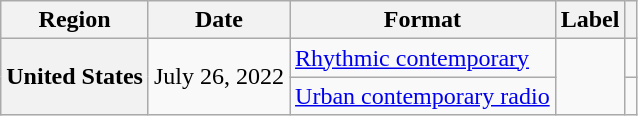<table class="wikitable plainrowheaders">
<tr>
<th scope="col">Region</th>
<th scope="col">Date</th>
<th scope="col">Format</th>
<th scope="col">Label</th>
<th scope="col"></th>
</tr>
<tr>
<th scope="row" rowspan="2">United States</th>
<td rowspan="2">July 26, 2022</td>
<td><a href='#'>Rhythmic contemporary</a></td>
<td rowspan="2"></td>
<td></td>
</tr>
<tr>
<td><a href='#'>Urban contemporary radio</a></td>
<td></td>
</tr>
</table>
